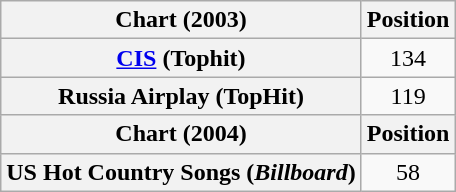<table class="wikitable plainrowheaders" style="text-align:center">
<tr>
<th scope="col">Chart (2003)</th>
<th scope="col">Position</th>
</tr>
<tr>
<th scope="row"><a href='#'>CIS</a> (Tophit)</th>
<td style="text-align:center;">134</td>
</tr>
<tr>
<th scope="row">Russia Airplay (TopHit)</th>
<td>119</td>
</tr>
<tr>
<th scope="col">Chart (2004)</th>
<th scope="col">Position</th>
</tr>
<tr>
<th scope="row">US Hot Country Songs (<em>Billboard</em>)</th>
<td>58</td>
</tr>
</table>
